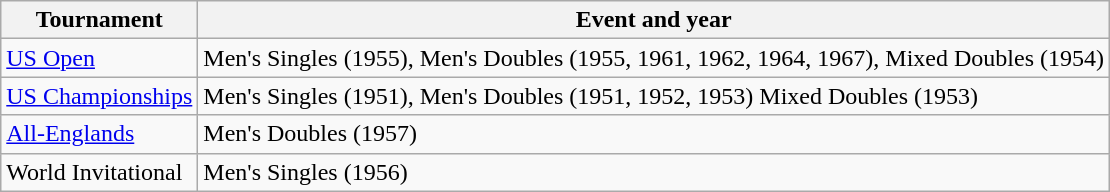<table class="wikitable">
<tr>
<th>Tournament</th>
<th>Event and year</th>
</tr>
<tr>
<td><a href='#'>US Open</a></td>
<td>Men's Singles (1955), Men's Doubles (1955, 1961, 1962, 1964, 1967), Mixed Doubles (1954)</td>
</tr>
<tr>
<td><a href='#'>US Championships</a></td>
<td>Men's Singles (1951), Men's Doubles (1951, 1952, 1953) Mixed Doubles (1953)</td>
</tr>
<tr>
<td><a href='#'>All-Englands</a></td>
<td>Men's Doubles (1957)</td>
</tr>
<tr>
<td>World Invitational</td>
<td>Men's Singles (1956)</td>
</tr>
</table>
